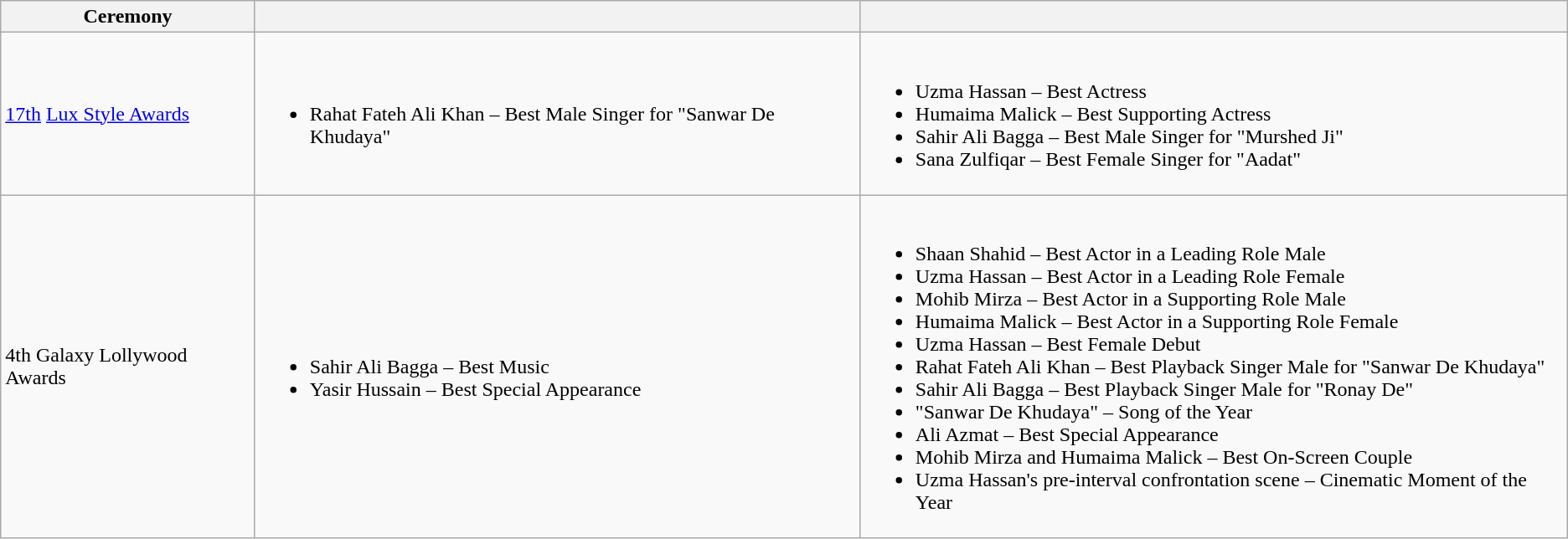<table class="wikitable">
<tr>
<th>Ceremony</th>
<th></th>
<th></th>
</tr>
<tr>
<td><a href='#'>17th</a> <a href='#'>Lux Style Awards</a><br></td>
<td><br><ul><li>Rahat Fateh Ali Khan – Best Male Singer for "Sanwar De Khudaya"</li></ul></td>
<td><br><ul><li>Uzma Hassan – Best Actress</li><li>Humaima Malick – Best Supporting Actress</li><li>Sahir Ali Bagga – Best Male Singer for "Murshed Ji"</li><li>Sana Zulfiqar – Best Female Singer for "Aadat"</li></ul></td>
</tr>
<tr>
<td>4th Galaxy Lollywood Awards</td>
<td><br><ul><li>Sahir Ali Bagga – Best Music</li><li>Yasir Hussain – Best Special Appearance</li></ul></td>
<td><br><ul><li>Shaan Shahid – Best Actor in a Leading Role Male</li><li>Uzma Hassan – Best Actor in a Leading Role Female</li><li>Mohib Mirza – Best Actor in a Supporting Role Male</li><li>Humaima Malick – Best Actor in a Supporting Role Female</li><li>Uzma Hassan – Best Female Debut</li><li>Rahat Fateh Ali Khan – Best Playback Singer Male for "Sanwar De Khudaya"</li><li>Sahir Ali Bagga – Best Playback Singer Male for "Ronay De"</li><li>"Sanwar De Khudaya" – Song of the Year</li><li>Ali Azmat – Best Special Appearance</li><li>Mohib Mirza and Humaima Malick – Best On-Screen Couple</li><li>Uzma Hassan's pre-interval confrontation scene – Cinematic Moment of the Year</li></ul></td>
</tr>
</table>
